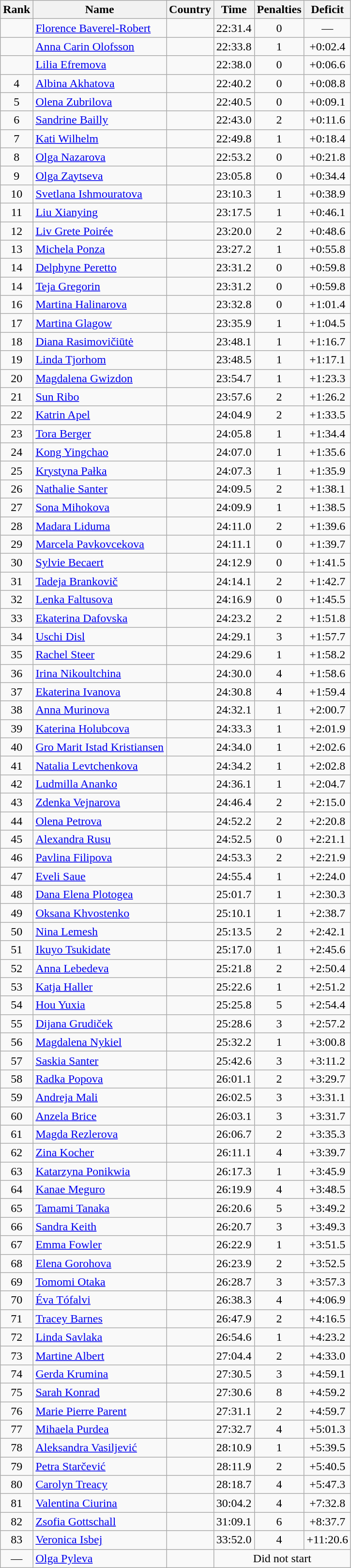<table class="wikitable sortable" style="text-align:center">
<tr>
<th>Rank</th>
<th>Name</th>
<th>Country</th>
<th>Time</th>
<th>Penalties</th>
<th>Deficit</th>
</tr>
<tr>
<td></td>
<td align=left><a href='#'>Florence Baverel-Robert</a></td>
<td align=left></td>
<td>22:31.4</td>
<td>0</td>
<td>—</td>
</tr>
<tr>
<td></td>
<td align=left><a href='#'>Anna Carin Olofsson</a></td>
<td align=left></td>
<td>22:33.8</td>
<td>1</td>
<td>+0:02.4</td>
</tr>
<tr>
<td></td>
<td align=left><a href='#'>Lilia Efremova</a></td>
<td align=left></td>
<td>22:38.0</td>
<td>0</td>
<td>+0:06.6</td>
</tr>
<tr>
<td>4</td>
<td align=left><a href='#'>Albina Akhatova</a></td>
<td align=left></td>
<td>22:40.2</td>
<td>0</td>
<td>+0:08.8</td>
</tr>
<tr>
<td>5</td>
<td align=left><a href='#'>Olena Zubrilova</a></td>
<td align=left></td>
<td>22:40.5</td>
<td>0</td>
<td>+0:09.1</td>
</tr>
<tr>
<td>6</td>
<td align=left><a href='#'>Sandrine Bailly</a></td>
<td align=left></td>
<td>22:43.0</td>
<td>2</td>
<td>+0:11.6</td>
</tr>
<tr>
<td>7</td>
<td align=left><a href='#'>Kati Wilhelm</a></td>
<td align=left></td>
<td>22:49.8</td>
<td>1</td>
<td>+0:18.4</td>
</tr>
<tr>
<td>8</td>
<td align=left><a href='#'>Olga Nazarova</a></td>
<td align=left></td>
<td>22:53.2</td>
<td>0</td>
<td>+0:21.8</td>
</tr>
<tr>
<td>9</td>
<td align=left><a href='#'>Olga Zaytseva</a></td>
<td align=left></td>
<td>23:05.8</td>
<td>0</td>
<td>+0:34.4</td>
</tr>
<tr>
<td>10</td>
<td align=left><a href='#'>Svetlana Ishmouratova</a></td>
<td align=left></td>
<td>23:10.3</td>
<td>1</td>
<td>+0:38.9</td>
</tr>
<tr>
<td>11</td>
<td align=left><a href='#'>Liu Xianying</a></td>
<td align=left></td>
<td>23:17.5</td>
<td>1</td>
<td>+0:46.1</td>
</tr>
<tr>
<td>12</td>
<td align=left><a href='#'>Liv Grete Poirée</a></td>
<td align=left></td>
<td>23:20.0</td>
<td>2</td>
<td>+0:48.6</td>
</tr>
<tr>
<td>13</td>
<td align=left><a href='#'>Michela Ponza</a></td>
<td align=left></td>
<td>23:27.2</td>
<td>1</td>
<td>+0:55.8</td>
</tr>
<tr>
<td>14</td>
<td align=left><a href='#'>Delphyne Peretto</a></td>
<td align=left></td>
<td>23:31.2</td>
<td>0</td>
<td>+0:59.8</td>
</tr>
<tr>
<td>14</td>
<td align=left><a href='#'>Teja Gregorin</a></td>
<td align=left></td>
<td>23:31.2</td>
<td>0</td>
<td>+0:59.8</td>
</tr>
<tr>
<td>16</td>
<td align=left><a href='#'>Martina Halinarova</a></td>
<td align=left></td>
<td>23:32.8</td>
<td>0</td>
<td>+1:01.4</td>
</tr>
<tr>
<td>17</td>
<td align=left><a href='#'>Martina Glagow</a></td>
<td align=left></td>
<td>23:35.9</td>
<td>1</td>
<td>+1:04.5</td>
</tr>
<tr>
<td>18</td>
<td align=left><a href='#'>Diana Rasimovičiūtė</a></td>
<td align=left></td>
<td>23:48.1</td>
<td>1</td>
<td>+1:16.7</td>
</tr>
<tr>
<td>19</td>
<td align=left><a href='#'>Linda Tjorhom</a></td>
<td align=left></td>
<td>23:48.5</td>
<td>1</td>
<td>+1:17.1</td>
</tr>
<tr>
<td>20</td>
<td align=left><a href='#'>Magdalena Gwizdon</a></td>
<td align=left></td>
<td>23:54.7</td>
<td>1</td>
<td>+1:23.3</td>
</tr>
<tr>
<td>21</td>
<td align=left><a href='#'>Sun Ribo</a></td>
<td align=left></td>
<td>23:57.6</td>
<td>2</td>
<td>+1:26.2</td>
</tr>
<tr>
<td>22</td>
<td align=left><a href='#'>Katrin Apel</a></td>
<td align=left></td>
<td>24:04.9</td>
<td>2</td>
<td>+1:33.5</td>
</tr>
<tr>
<td>23</td>
<td align=left><a href='#'>Tora Berger</a></td>
<td align=left></td>
<td>24:05.8</td>
<td>1</td>
<td>+1:34.4</td>
</tr>
<tr>
<td>24</td>
<td align=left><a href='#'>Kong Yingchao</a></td>
<td align=left></td>
<td>24:07.0</td>
<td>1</td>
<td>+1:35.6</td>
</tr>
<tr>
<td>25</td>
<td align=left><a href='#'>Krystyna Pałka</a></td>
<td align=left></td>
<td>24:07.3</td>
<td>1</td>
<td>+1:35.9</td>
</tr>
<tr>
<td>26</td>
<td align=left><a href='#'>Nathalie Santer</a></td>
<td align=left></td>
<td>24:09.5</td>
<td>2</td>
<td>+1:38.1</td>
</tr>
<tr>
<td>27</td>
<td align=left><a href='#'>Sona Mihokova</a></td>
<td align=left></td>
<td>24:09.9</td>
<td>1</td>
<td>+1:38.5</td>
</tr>
<tr>
<td>28</td>
<td align=left><a href='#'>Madara Liduma</a></td>
<td align=left></td>
<td>24:11.0</td>
<td>2</td>
<td>+1:39.6</td>
</tr>
<tr>
<td>29</td>
<td align=left><a href='#'>Marcela Pavkovcekova</a></td>
<td align=left></td>
<td>24:11.1</td>
<td>0</td>
<td>+1:39.7</td>
</tr>
<tr>
<td>30</td>
<td align=left><a href='#'>Sylvie Becaert</a></td>
<td align=left></td>
<td>24:12.9</td>
<td>0</td>
<td>+1:41.5</td>
</tr>
<tr>
<td>31</td>
<td align=left><a href='#'>Tadeja Brankovič</a></td>
<td align=left></td>
<td>24:14.1</td>
<td>2</td>
<td>+1:42.7</td>
</tr>
<tr>
<td>32</td>
<td align=left><a href='#'>Lenka Faltusova</a></td>
<td align=left></td>
<td>24:16.9</td>
<td>0</td>
<td>+1:45.5</td>
</tr>
<tr>
<td>33</td>
<td align=left><a href='#'>Ekaterina Dafovska</a></td>
<td align=left></td>
<td>24:23.2</td>
<td>2</td>
<td>+1:51.8</td>
</tr>
<tr>
<td>34</td>
<td align=left><a href='#'>Uschi Disl</a></td>
<td align=left></td>
<td>24:29.1</td>
<td>3</td>
<td>+1:57.7</td>
</tr>
<tr>
<td>35</td>
<td align=left><a href='#'>Rachel Steer</a></td>
<td align=left></td>
<td>24:29.6</td>
<td>1</td>
<td>+1:58.2</td>
</tr>
<tr>
<td>36</td>
<td align=left><a href='#'>Irina Nikoultchina</a></td>
<td align=left></td>
<td>24:30.0</td>
<td>4</td>
<td>+1:58.6</td>
</tr>
<tr>
<td>37</td>
<td align=left><a href='#'>Ekaterina Ivanova</a></td>
<td align=left></td>
<td>24:30.8</td>
<td>4</td>
<td>+1:59.4</td>
</tr>
<tr>
<td>38</td>
<td align=left><a href='#'>Anna Murinova</a></td>
<td align=left></td>
<td>24:32.1</td>
<td>1</td>
<td>+2:00.7</td>
</tr>
<tr>
<td>39</td>
<td align=left><a href='#'>Katerina Holubcova</a></td>
<td align=left></td>
<td>24:33.3</td>
<td>1</td>
<td>+2:01.9</td>
</tr>
<tr>
<td>40</td>
<td align=left><a href='#'>Gro Marit Istad Kristiansen</a></td>
<td align=left></td>
<td>24:34.0</td>
<td>1</td>
<td>+2:02.6</td>
</tr>
<tr>
<td>41</td>
<td align=left><a href='#'>Natalia Levtchenkova</a></td>
<td align=left></td>
<td>24:34.2</td>
<td>1</td>
<td>+2:02.8</td>
</tr>
<tr>
<td>42</td>
<td align=left><a href='#'>Ludmilla Ananko</a></td>
<td align=left></td>
<td>24:36.1</td>
<td>1</td>
<td>+2:04.7</td>
</tr>
<tr>
<td>43</td>
<td align=left><a href='#'>Zdenka Vejnarova</a></td>
<td align=left></td>
<td>24:46.4</td>
<td>2</td>
<td>+2:15.0</td>
</tr>
<tr>
<td>44</td>
<td align=left><a href='#'>Olena Petrova</a></td>
<td align=left></td>
<td>24:52.2</td>
<td>2</td>
<td>+2:20.8</td>
</tr>
<tr>
<td>45</td>
<td align=left><a href='#'>Alexandra Rusu</a></td>
<td align=left></td>
<td>24:52.5</td>
<td>0</td>
<td>+2:21.1</td>
</tr>
<tr>
<td>46</td>
<td align=left><a href='#'>Pavlina Filipova</a></td>
<td align=left></td>
<td>24:53.3</td>
<td>2</td>
<td>+2:21.9</td>
</tr>
<tr>
<td>47</td>
<td align=left><a href='#'>Eveli Saue</a></td>
<td align=left></td>
<td>24:55.4</td>
<td>1</td>
<td>+2:24.0</td>
</tr>
<tr>
<td>48</td>
<td align=left><a href='#'>Dana Elena Plotogea</a></td>
<td align=left></td>
<td>25:01.7</td>
<td>1</td>
<td>+2:30.3</td>
</tr>
<tr>
<td>49</td>
<td align=left><a href='#'>Oksana Khvostenko</a></td>
<td align=left></td>
<td>25:10.1</td>
<td>1</td>
<td>+2:38.7</td>
</tr>
<tr>
<td>50</td>
<td align=left><a href='#'>Nina Lemesh</a></td>
<td align=left></td>
<td>25:13.5</td>
<td>2</td>
<td>+2:42.1</td>
</tr>
<tr>
<td>51</td>
<td align=left><a href='#'>Ikuyo Tsukidate</a></td>
<td align=left></td>
<td>25:17.0</td>
<td>1</td>
<td>+2:45.6</td>
</tr>
<tr>
<td>52</td>
<td align=left><a href='#'>Anna Lebedeva</a></td>
<td align=left></td>
<td>25:21.8</td>
<td>2</td>
<td>+2:50.4</td>
</tr>
<tr>
<td>53</td>
<td align=left><a href='#'>Katja Haller</a></td>
<td align=left></td>
<td>25:22.6</td>
<td>1</td>
<td>+2:51.2</td>
</tr>
<tr>
<td>54</td>
<td align=left><a href='#'>Hou Yuxia</a></td>
<td align=left></td>
<td>25:25.8</td>
<td>5</td>
<td>+2:54.4</td>
</tr>
<tr>
<td>55</td>
<td align=left><a href='#'>Dijana Grudiček</a></td>
<td align=left></td>
<td>25:28.6</td>
<td>3</td>
<td>+2:57.2</td>
</tr>
<tr>
<td>56</td>
<td align=left><a href='#'>Magdalena Nykiel</a></td>
<td align=left></td>
<td>25:32.2</td>
<td>1</td>
<td>+3:00.8</td>
</tr>
<tr>
<td>57</td>
<td align=left><a href='#'>Saskia Santer</a></td>
<td align=left></td>
<td>25:42.6</td>
<td>3</td>
<td>+3:11.2</td>
</tr>
<tr>
<td>58</td>
<td align=left><a href='#'>Radka Popova</a></td>
<td align=left></td>
<td>26:01.1</td>
<td>2</td>
<td>+3:29.7</td>
</tr>
<tr>
<td>59</td>
<td align=left><a href='#'>Andreja Mali</a></td>
<td align=left></td>
<td>26:02.5</td>
<td>3</td>
<td>+3:31.1</td>
</tr>
<tr>
<td>60</td>
<td align=left><a href='#'>Anzela Brice</a></td>
<td align=left></td>
<td>26:03.1</td>
<td>3</td>
<td>+3:31.7</td>
</tr>
<tr>
<td>61</td>
<td align=left><a href='#'>Magda Rezlerova</a></td>
<td align=left></td>
<td>26:06.7</td>
<td>2</td>
<td>+3:35.3</td>
</tr>
<tr>
<td>62</td>
<td align=left><a href='#'>Zina Kocher</a></td>
<td align=left></td>
<td>26:11.1</td>
<td>4</td>
<td>+3:39.7</td>
</tr>
<tr>
<td>63</td>
<td align=left><a href='#'>Katarzyna Ponikwia</a></td>
<td align=left></td>
<td>26:17.3</td>
<td>1</td>
<td>+3:45.9</td>
</tr>
<tr>
<td>64</td>
<td align=left><a href='#'>Kanae Meguro</a></td>
<td align=left></td>
<td>26:19.9</td>
<td>4</td>
<td>+3:48.5</td>
</tr>
<tr>
<td>65</td>
<td align=left><a href='#'>Tamami Tanaka</a></td>
<td align=left></td>
<td>26:20.6</td>
<td>5</td>
<td>+3:49.2</td>
</tr>
<tr>
<td>66</td>
<td align=left><a href='#'>Sandra Keith</a></td>
<td align=left></td>
<td>26:20.7</td>
<td>3</td>
<td>+3:49.3</td>
</tr>
<tr>
<td>67</td>
<td align=left><a href='#'>Emma Fowler</a></td>
<td align=left></td>
<td>26:22.9</td>
<td>1</td>
<td>+3:51.5</td>
</tr>
<tr>
<td>68</td>
<td align=left><a href='#'>Elena Gorohova</a></td>
<td align=left></td>
<td>26:23.9</td>
<td>2</td>
<td>+3:52.5</td>
</tr>
<tr>
<td>69</td>
<td align=left><a href='#'>Tomomi Otaka</a></td>
<td align=left></td>
<td>26:28.7</td>
<td>3</td>
<td>+3:57.3</td>
</tr>
<tr>
<td>70</td>
<td align=left><a href='#'>Éva Tófalvi</a></td>
<td align=left></td>
<td>26:38.3</td>
<td>4</td>
<td>+4:06.9</td>
</tr>
<tr>
<td>71</td>
<td align=left><a href='#'>Tracey Barnes</a></td>
<td align=left></td>
<td>26:47.9</td>
<td>2</td>
<td>+4:16.5</td>
</tr>
<tr>
<td>72</td>
<td align=left><a href='#'>Linda Savlaka</a></td>
<td align=left></td>
<td>26:54.6</td>
<td>1</td>
<td>+4:23.2</td>
</tr>
<tr>
<td>73</td>
<td align=left><a href='#'>Martine Albert</a></td>
<td align=left></td>
<td>27:04.4</td>
<td>2</td>
<td>+4:33.0</td>
</tr>
<tr>
<td>74</td>
<td align=left><a href='#'>Gerda Krumina</a></td>
<td align=left></td>
<td>27:30.5</td>
<td>3</td>
<td>+4:59.1</td>
</tr>
<tr>
<td>75</td>
<td align=left><a href='#'>Sarah Konrad</a></td>
<td align=left></td>
<td>27:30.6</td>
<td>8</td>
<td>+4:59.2</td>
</tr>
<tr>
<td>76</td>
<td align=left><a href='#'>Marie Pierre Parent</a></td>
<td align=left></td>
<td>27:31.1</td>
<td>2</td>
<td>+4:59.7</td>
</tr>
<tr>
<td>77</td>
<td align=left><a href='#'>Mihaela Purdea</a></td>
<td align=left></td>
<td>27:32.7</td>
<td>4</td>
<td>+5:01.3</td>
</tr>
<tr>
<td>78</td>
<td align=left><a href='#'>Aleksandra Vasiljević</a></td>
<td align=left></td>
<td>28:10.9</td>
<td>1</td>
<td>+5:39.5</td>
</tr>
<tr>
<td>79</td>
<td align=left><a href='#'>Petra Starčević</a></td>
<td align=left></td>
<td>28:11.9</td>
<td>2</td>
<td>+5:40.5</td>
</tr>
<tr>
<td>80</td>
<td align=left><a href='#'>Carolyn Treacy</a></td>
<td align=left></td>
<td>28:18.7</td>
<td>4</td>
<td>+5:47.3</td>
</tr>
<tr>
<td>81</td>
<td align=left><a href='#'>Valentina Ciurina</a></td>
<td align=left></td>
<td>30:04.2</td>
<td>4</td>
<td>+7:32.8</td>
</tr>
<tr>
<td>82</td>
<td align=left><a href='#'>Zsofia Gottschall</a></td>
<td align=left></td>
<td>31:09.1</td>
<td>6</td>
<td>+8:37.7</td>
</tr>
<tr>
<td>83</td>
<td align=left><a href='#'>Veronica Isbej</a></td>
<td align=left></td>
<td>33:52.0</td>
<td>4</td>
<td>+11:20.6</td>
</tr>
<tr>
<td>—</td>
<td align=left><a href='#'>Olga Pyleva</a></td>
<td align=left></td>
<td colspan=4>Did not start</td>
</tr>
</table>
